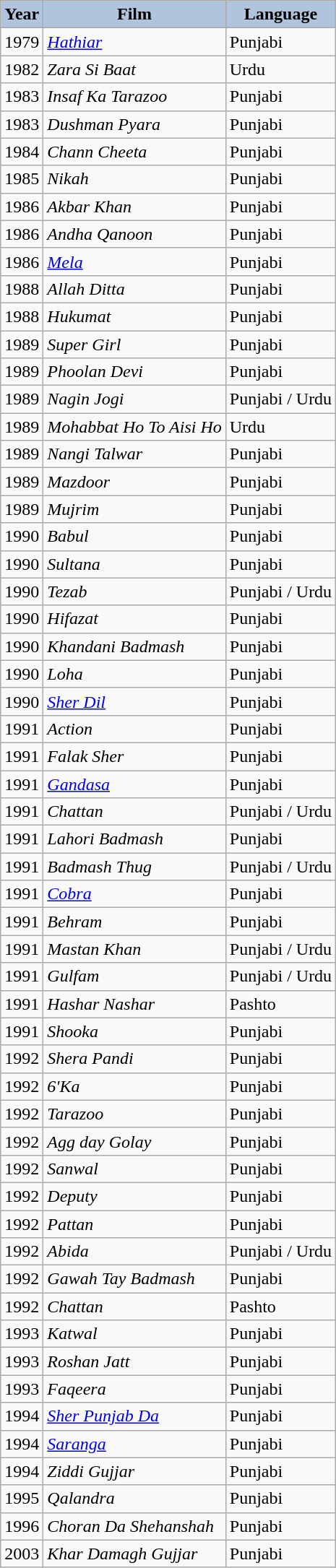<table class="wikitable sortable plainrowheaders">
<tr>
<th style="background:#B0C4DE;">Year</th>
<th style="background:#B0C4DE;">Film</th>
<th style="background:#B0C4DE;">Language</th>
</tr>
<tr>
<td>1979</td>
<td><em><a href='#'>Hathiar</a></em></td>
<td>Punjabi</td>
</tr>
<tr>
<td>1982</td>
<td><em>Zara Si Baat</em></td>
<td>Urdu</td>
</tr>
<tr>
<td>1983</td>
<td><em>Insaf Ka Tarazoo</em></td>
<td>Punjabi</td>
</tr>
<tr>
<td>1983</td>
<td><em>Dushman Pyara</em></td>
<td>Punjabi</td>
</tr>
<tr>
<td>1984</td>
<td><em>Chann Cheeta</em></td>
<td>Punjabi</td>
</tr>
<tr>
<td>1985</td>
<td><em>Nikah</em></td>
<td>Punjabi</td>
</tr>
<tr>
<td>1986</td>
<td><em>Akbar Khan</em></td>
<td>Punjabi</td>
</tr>
<tr>
<td>1986</td>
<td><em>Andha Qanoon</em></td>
<td>Punjabi</td>
</tr>
<tr>
<td>1986</td>
<td><em><a href='#'>Mela</a></em></td>
<td>Punjabi</td>
</tr>
<tr>
<td>1988</td>
<td><em>Allah Ditta</em></td>
<td>Punjabi</td>
</tr>
<tr>
<td>1988</td>
<td><em>Hukumat</em></td>
<td>Punjabi</td>
</tr>
<tr>
<td>1989</td>
<td><em>Super Girl</em></td>
<td>Punjabi</td>
</tr>
<tr>
<td>1989</td>
<td><em>Phoolan Devi</em></td>
<td>Punjabi</td>
</tr>
<tr>
<td>1989</td>
<td><em>Nagin Jogi</em></td>
<td>Punjabi / Urdu</td>
</tr>
<tr>
<td>1989</td>
<td><em>Mohabbat Ho To Aisi Ho</em></td>
<td>Urdu</td>
</tr>
<tr>
<td>1989</td>
<td><em>Nangi Talwar</em></td>
<td>Punjabi</td>
</tr>
<tr>
<td>1989</td>
<td><em>Mazdoor</em></td>
<td>Punjabi</td>
</tr>
<tr>
<td>1989</td>
<td><em>Mujrim</em></td>
<td>Punjabi</td>
</tr>
<tr>
<td>1990</td>
<td><em>Babul</em></td>
<td>Punjabi</td>
</tr>
<tr>
<td>1990</td>
<td><em>Sultana</em></td>
<td>Punjabi</td>
</tr>
<tr>
<td>1990</td>
<td><em>Tezab</em></td>
<td>Punjabi / Urdu</td>
</tr>
<tr>
<td>1990</td>
<td><em>Hifazat</em></td>
<td>Punjabi</td>
</tr>
<tr>
<td>1990</td>
<td><em>Khandani Badmash</em></td>
<td>Punjabi</td>
</tr>
<tr>
<td>1990</td>
<td><em>Loha</em></td>
<td>Punjabi</td>
</tr>
<tr>
<td>1990</td>
<td><em><a href='#'>Sher Dil</a></em></td>
<td>Punjabi</td>
</tr>
<tr>
<td>1991</td>
<td><em>Action</em></td>
<td>Punjabi</td>
</tr>
<tr>
<td>1991</td>
<td><em>Falak Sher</em></td>
<td>Punjabi</td>
</tr>
<tr>
<td>1991</td>
<td><em><a href='#'>Gandasa</a></em></td>
<td>Punjabi</td>
</tr>
<tr>
<td>1991</td>
<td><em>Chattan</em></td>
<td>Punjabi / Urdu</td>
</tr>
<tr>
<td>1991</td>
<td><em>Lahori Badmash</em></td>
<td>Punjabi</td>
</tr>
<tr>
<td>1991</td>
<td><em>Badmash Thug</em></td>
<td>Punjabi / Urdu</td>
</tr>
<tr>
<td>1991</td>
<td><em><a href='#'>Cobra</a></em></td>
<td>Punjabi</td>
</tr>
<tr>
<td>1991</td>
<td><em>Behram</em></td>
<td>Punjabi</td>
</tr>
<tr>
<td>1991</td>
<td><em>Mastan Khan</em></td>
<td>Punjabi / Urdu</td>
</tr>
<tr>
<td>1991</td>
<td><em>Gulfam</em></td>
<td>Punjabi / Urdu</td>
</tr>
<tr>
<td>1991</td>
<td><em>Hashar Nashar</em></td>
<td>Pashto</td>
</tr>
<tr>
<td>1991</td>
<td><em>Shooka</em></td>
<td>Punjabi</td>
</tr>
<tr>
<td>1992</td>
<td><em>Shera Pandi</em></td>
<td>Punjabi</td>
</tr>
<tr>
<td>1992</td>
<td><em>6'Ka</em></td>
<td>Punjabi</td>
</tr>
<tr>
<td>1992</td>
<td><em>Tarazoo</em></td>
<td>Punjabi</td>
</tr>
<tr>
<td>1992</td>
<td><em>Agg day Golay</em></td>
<td>Punjabi</td>
</tr>
<tr>
<td>1992</td>
<td><em>Sanwal</em></td>
<td>Punjabi</td>
</tr>
<tr>
<td>1992</td>
<td><em>Deputy</em></td>
<td>Punjabi</td>
</tr>
<tr>
<td>1992</td>
<td><em>Pattan</em></td>
<td>Punjabi</td>
</tr>
<tr>
<td>1992</td>
<td><em>Abida</em></td>
<td>Punjabi / Urdu</td>
</tr>
<tr>
<td>1992</td>
<td><em>Gawah Tay Badmash</em></td>
<td>Punjabi</td>
</tr>
<tr>
<td>1992</td>
<td><em>Chattan</em></td>
<td>Pashto</td>
</tr>
<tr>
<td>1993</td>
<td><em>Katwal</em></td>
<td>Punjabi</td>
</tr>
<tr>
<td>1993</td>
<td><em>Roshan Jatt</em></td>
<td>Punjabi</td>
</tr>
<tr>
<td>1993</td>
<td><em>Faqeera</em></td>
<td>Punjabi</td>
</tr>
<tr>
<td>1994</td>
<td><em><a href='#'>Sher Punjab Da</a></em></td>
<td>Punjabi</td>
</tr>
<tr>
<td>1994</td>
<td><em><a href='#'>Saranga</a></em></td>
<td>Punjabi</td>
</tr>
<tr>
<td>1994</td>
<td><em>Ziddi Gujjar</em></td>
<td>Punjabi</td>
</tr>
<tr>
<td>1995</td>
<td><em>Qalandra </em></td>
<td>Punjabi</td>
</tr>
<tr>
<td>1996</td>
<td><em>Choran Da Shehanshah</em></td>
<td>Punjabi</td>
</tr>
<tr>
<td>2003</td>
<td><em>Khar Damagh Gujjar</em></td>
<td>Punjabi</td>
</tr>
</table>
